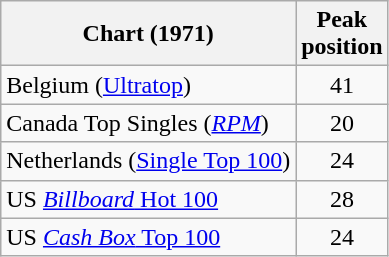<table class="wikitable sortable">
<tr>
<th>Chart (1971)</th>
<th>Peak<br>position</th>
</tr>
<tr>
<td>Belgium (<a href='#'>Ultratop</a>)</td>
<td style="text-align:center;">41</td>
</tr>
<tr>
<td>Canada Top Singles (<a href='#'><em>RPM</em></a>)</td>
<td style="text-align:center;">20</td>
</tr>
<tr>
<td>Netherlands (<a href='#'>Single Top 100</a>)</td>
<td style="text-align:center;">24</td>
</tr>
<tr>
<td>US <a href='#'><em>Billboard</em> Hot 100</a></td>
<td style="text-align:center;">28</td>
</tr>
<tr>
<td>US <a href='#'><em>Cash Box</em> Top 100</a></td>
<td style="text-align:center;">24</td>
</tr>
</table>
